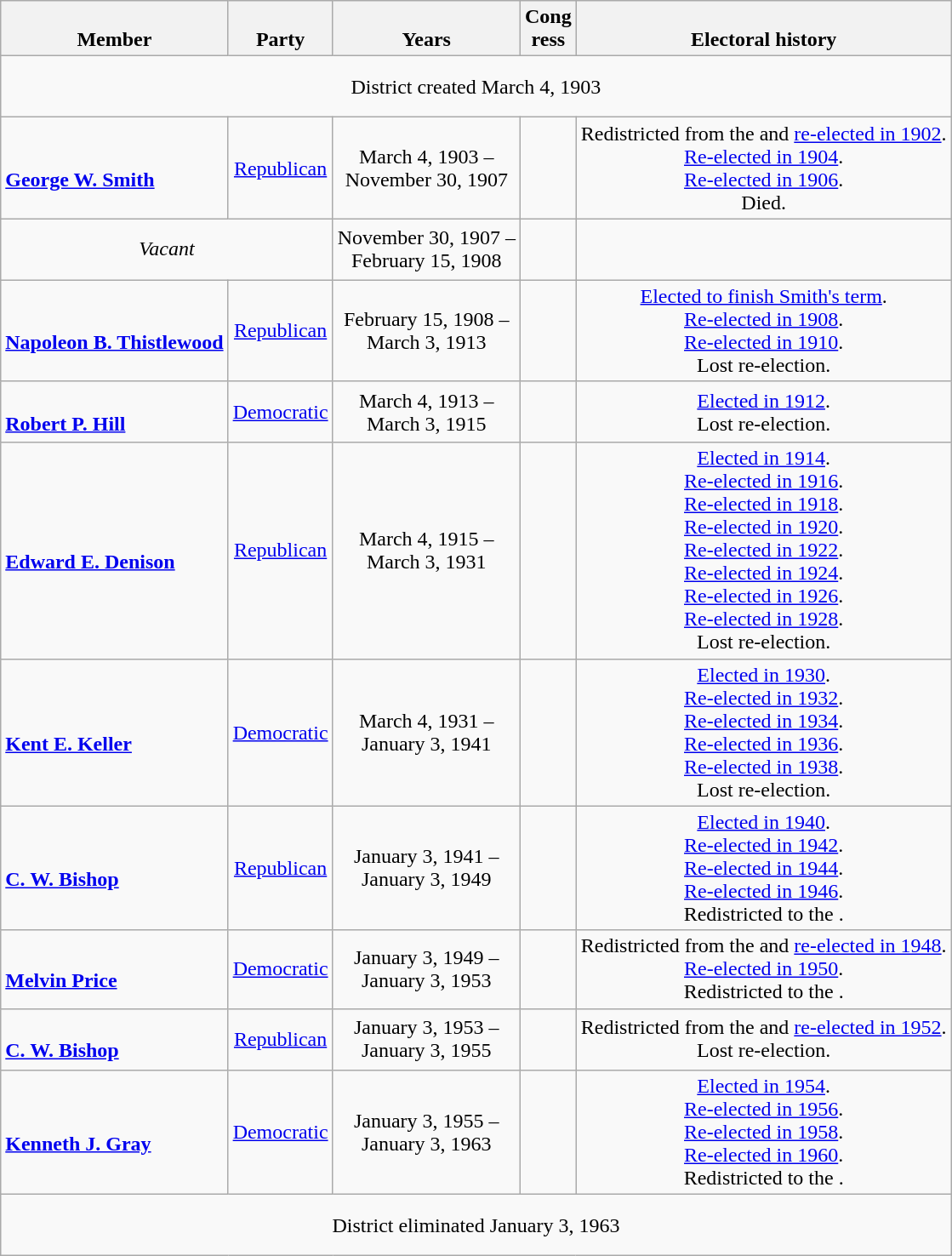<table class=wikitable style="text-align:center">
<tr valign=bottom>
<th>Member</th>
<th>Party</th>
<th>Years</th>
<th>Cong<br>ress</th>
<th>Electoral history</th>
</tr>
<tr style="height:3em">
<td colspan=5>District created March 4, 1903</td>
</tr>
<tr style="height:3em">
<td align=left><br><strong><a href='#'>George W. Smith</a></strong><br></td>
<td><a href='#'>Republican</a></td>
<td nowrap>March 4, 1903 –<br> November 30, 1907</td>
<td></td>
<td>Redistricted from the  and <a href='#'>re-elected in 1902</a>.<br><a href='#'>Re-elected in 1904</a>.<br><a href='#'>Re-elected in 1906</a>.<br>Died.</td>
</tr>
<tr style="height:3em">
<td colspan=2><em>Vacant</em></td>
<td nowrap>November 30, 1907 –<br> February 15, 1908</td>
<td></td>
<td></td>
</tr>
<tr style="height:3em">
<td align=left><br><strong><a href='#'>Napoleon B. Thistlewood</a></strong><br></td>
<td><a href='#'>Republican</a></td>
<td nowrap>February 15, 1908 –<br> March 3, 1913</td>
<td></td>
<td><a href='#'>Elected to finish Smith's term</a>.<br><a href='#'>Re-elected in 1908</a>.<br><a href='#'>Re-elected in 1910</a>.<br>Lost re-election.</td>
</tr>
<tr style="height:3em">
<td align=left><br><strong><a href='#'>Robert P. Hill</a></strong><br></td>
<td><a href='#'>Democratic</a></td>
<td nowrap>March 4, 1913 –<br> March 3, 1915</td>
<td></td>
<td><a href='#'>Elected in 1912</a>.<br>Lost re-election.</td>
</tr>
<tr style="height:3em">
<td align=left><br><strong><a href='#'>Edward E. Denison</a></strong><br></td>
<td><a href='#'>Republican</a></td>
<td nowrap>March 4, 1915 –<br> March 3, 1931</td>
<td></td>
<td><a href='#'>Elected in 1914</a>.<br><a href='#'>Re-elected in 1916</a>.<br><a href='#'>Re-elected in 1918</a>.<br><a href='#'>Re-elected in 1920</a>.<br><a href='#'>Re-elected in 1922</a>.<br><a href='#'>Re-elected in 1924</a>.<br><a href='#'>Re-elected in 1926</a>.<br><a href='#'>Re-elected in 1928</a>.<br>Lost re-election.</td>
</tr>
<tr style="height:3em">
<td align=left><br><strong><a href='#'>Kent E. Keller</a></strong><br></td>
<td><a href='#'>Democratic</a></td>
<td nowrap>March 4, 1931 –<br> January 3, 1941</td>
<td></td>
<td><a href='#'>Elected in 1930</a>.<br><a href='#'>Re-elected in 1932</a>.<br><a href='#'>Re-elected in 1934</a>.<br><a href='#'>Re-elected in 1936</a>.<br><a href='#'>Re-elected in 1938</a>.<br>Lost re-election.</td>
</tr>
<tr style="height:3em">
<td align=left><br><strong><a href='#'>C. W. Bishop</a></strong><br></td>
<td><a href='#'>Republican</a></td>
<td nowrap>January 3, 1941 –<br> January 3, 1949</td>
<td></td>
<td><a href='#'>Elected in 1940</a>.<br><a href='#'>Re-elected in 1942</a>.<br><a href='#'>Re-elected in 1944</a>.<br><a href='#'>Re-elected in 1946</a>.<br>Redistricted to the .</td>
</tr>
<tr style="height:3em">
<td align=left><br><strong><a href='#'>Melvin Price</a></strong><br></td>
<td><a href='#'>Democratic</a></td>
<td nowrap>January 3, 1949 –<br> January 3, 1953</td>
<td></td>
<td>Redistricted from the  and <a href='#'>re-elected in 1948</a>.<br><a href='#'>Re-elected in 1950</a>.<br>Redistricted to the .</td>
</tr>
<tr style="height:3em">
<td align=left><br><strong><a href='#'>C. W. Bishop</a></strong><br></td>
<td><a href='#'>Republican</a></td>
<td nowrap>January 3, 1953 –<br> January 3, 1955</td>
<td></td>
<td>Redistricted from the  and <a href='#'>re-elected in 1952</a>.<br>Lost re-election.</td>
</tr>
<tr style="height:3em">
<td align=left><br><strong><a href='#'>Kenneth J. Gray</a></strong><br></td>
<td><a href='#'>Democratic</a></td>
<td nowrap>January 3, 1955 –<br> January 3, 1963</td>
<td></td>
<td><a href='#'>Elected in 1954</a>.<br><a href='#'>Re-elected in 1956</a>.<br><a href='#'>Re-elected in 1958</a>.<br><a href='#'>Re-elected in 1960</a>.<br>Redistricted to the .</td>
</tr>
<tr style="height:3em">
<td colspan=5>District eliminated January 3, 1963</td>
</tr>
</table>
